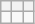<table class="wikitable",>
<tr>
<th></th>
<th></th>
<th></th>
</tr>
<tr>
<td></td>
<td></td>
<td></td>
</tr>
</table>
